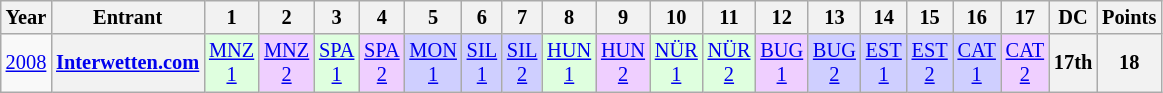<table class="wikitable" style="text-align:center; font-size:85%">
<tr>
<th>Year</th>
<th>Entrant</th>
<th>1</th>
<th>2</th>
<th>3</th>
<th>4</th>
<th>5</th>
<th>6</th>
<th>7</th>
<th>8</th>
<th>9</th>
<th>10</th>
<th>11</th>
<th>12</th>
<th>13</th>
<th>14</th>
<th>15</th>
<th>16</th>
<th>17</th>
<th>DC</th>
<th>Points</th>
</tr>
<tr>
<td><a href='#'>2008</a></td>
<th nowrap><a href='#'>Interwetten.com</a></th>
<td style="background:#dfffdf;"><a href='#'>MNZ<br>1</a><br></td>
<td style="background:#EFCFFF;"><a href='#'>MNZ<br>2</a><br></td>
<td style="background:#dfffdf;"><a href='#'>SPA<br>1</a><br></td>
<td style="background:#EFCFFF;"><a href='#'>SPA<br>2</a><br></td>
<td style="background:#CFCFFF;"><a href='#'>MON<br>1</a><br></td>
<td style="background:#CFCFFF;"><a href='#'>SIL<br>1</a><br></td>
<td style="background:#CFCFFF;"><a href='#'>SIL<br>2</a><br></td>
<td style="background:#dfffdf;"><a href='#'>HUN<br>1</a><br></td>
<td style="background:#EFCFFF;"><a href='#'>HUN<br>2</a><br></td>
<td style="background:#dfffdf;"><a href='#'>NÜR<br>1</a><br></td>
<td style="background:#dfffdf;"><a href='#'>NÜR<br>2</a><br></td>
<td style="background:#EFCFFF;"><a href='#'>BUG<br>1</a><br></td>
<td style="background:#CFCFFF;"><a href='#'>BUG<br>2</a><br></td>
<td style="background:#CFCFFF;"><a href='#'>EST<br>1</a><br></td>
<td style="background:#CFCFFF;"><a href='#'>EST<br>2</a><br></td>
<td style="background:#CFCFFF;"><a href='#'>CAT<br>1</a><br></td>
<td style="background:#EFCFFF;"><a href='#'>CAT<br>2</a><br></td>
<th>17th</th>
<th>18</th>
</tr>
</table>
